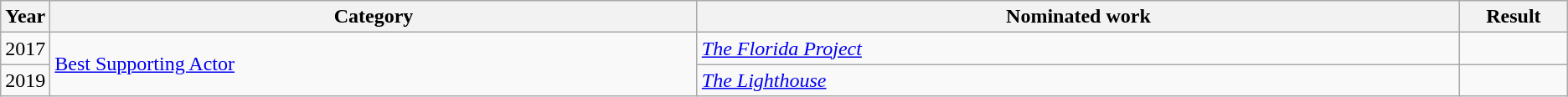<table class=wikitable>
<tr>
<th scope="col" style="width:1em;">Year</th>
<th scope="col" style="width:33em;">Category</th>
<th scope="col" style="width:39em;">Nominated work</th>
<th scope="col" style="width:5em;">Result</th>
</tr>
<tr>
<td>2017</td>
<td rowspan="2"><a href='#'>Best Supporting Actor</a></td>
<td><em><a href='#'>The Florida Project</a></em></td>
<td></td>
</tr>
<tr>
<td>2019</td>
<td><em><a href='#'>The Lighthouse</a></em></td>
<td></td>
</tr>
</table>
